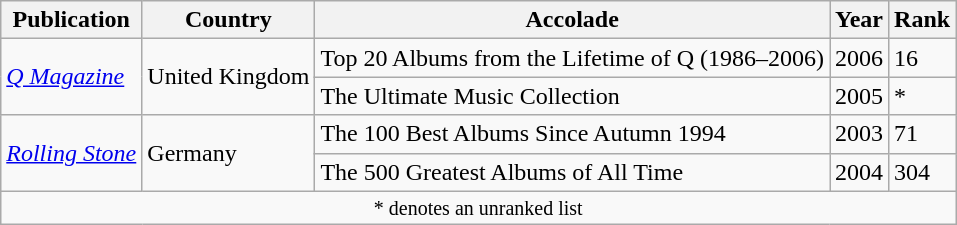<table class="wikitable">
<tr>
<th>Publication</th>
<th>Country</th>
<th>Accolade</th>
<th>Year</th>
<th>Rank</th>
</tr>
<tr>
<td rowspan="2"><em><a href='#'>Q Magazine</a></em></td>
<td rowspan="2">United Kingdom</td>
<td>Top 20 Albums from the Lifetime of Q (1986–2006)</td>
<td>2006</td>
<td>16</td>
</tr>
<tr>
<td>The Ultimate Music Collection</td>
<td>2005</td>
<td>*</td>
</tr>
<tr>
<td rowspan="2"><em><a href='#'>Rolling Stone</a></em></td>
<td rowspan="2">Germany</td>
<td>The 100 Best Albums Since Autumn 1994</td>
<td>2003</td>
<td>71</td>
</tr>
<tr>
<td>The 500 Greatest Albums of All Time</td>
<td>2004</td>
<td>304</td>
</tr>
<tr>
<td colspan="5" style="text-align:center; font-size:10pt;">* denotes an unranked list</td>
</tr>
</table>
